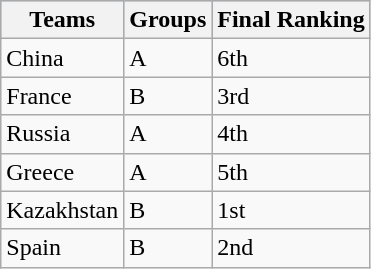<table class="wikitable sortable">
<tr style="background:#b0c4de; text-align:center;">
<th>Teams</th>
<th>Groups</th>
<th>Final Ranking</th>
</tr>
<tr>
<td>China</td>
<td>A</td>
<td>6th</td>
</tr>
<tr>
<td>France</td>
<td>B</td>
<td>3rd</td>
</tr>
<tr>
<td>Russia</td>
<td>A</td>
<td>4th</td>
</tr>
<tr>
<td>Greece</td>
<td>A</td>
<td>5th</td>
</tr>
<tr>
<td>Kazakhstan</td>
<td>B</td>
<td>1st</td>
</tr>
<tr>
<td>Spain</td>
<td>B</td>
<td>2nd</td>
</tr>
</table>
